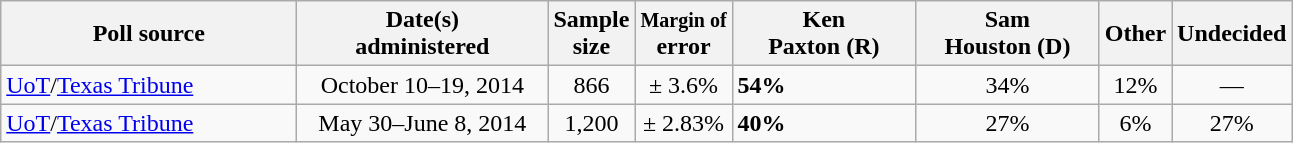<table class="wikitable">
<tr>
<th style="width:190px;">Poll source</th>
<th style="width:160px;">Date(s)<br>administered</th>
<th class="small">Sample<br>size</th>
<th><small>Margin of</small><br>error</th>
<th style="width:115px;">Ken<br>Paxton (R)</th>
<th style="width:115px;">Sam<br>Houston (D)</th>
<th style="width:40px;">Other</th>
<th style="width:40px;">Undecided</th>
</tr>
<tr>
<td><a href='#'>UoT</a>/<a href='#'>Texas Tribune</a></td>
<td align="center">October 10–19, 2014</td>
<td align="center">866</td>
<td align="center">± 3.6%</td>
<td><strong>54%</strong></td>
<td align="center">34%</td>
<td align="center">12%</td>
<td align="center">—</td>
</tr>
<tr>
<td><a href='#'>UoT</a>/<a href='#'>Texas Tribune</a></td>
<td align="center">May 30–June 8, 2014</td>
<td align="center">1,200</td>
<td align="center">± 2.83%</td>
<td><strong>40%</strong></td>
<td align="center">27%</td>
<td align="center">6%</td>
<td align="center">27%</td>
</tr>
</table>
